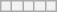<table class="wikitable">
<tr>
<th></th>
<th></th>
<th></th>
<th></th>
<th></th>
</tr>
</table>
